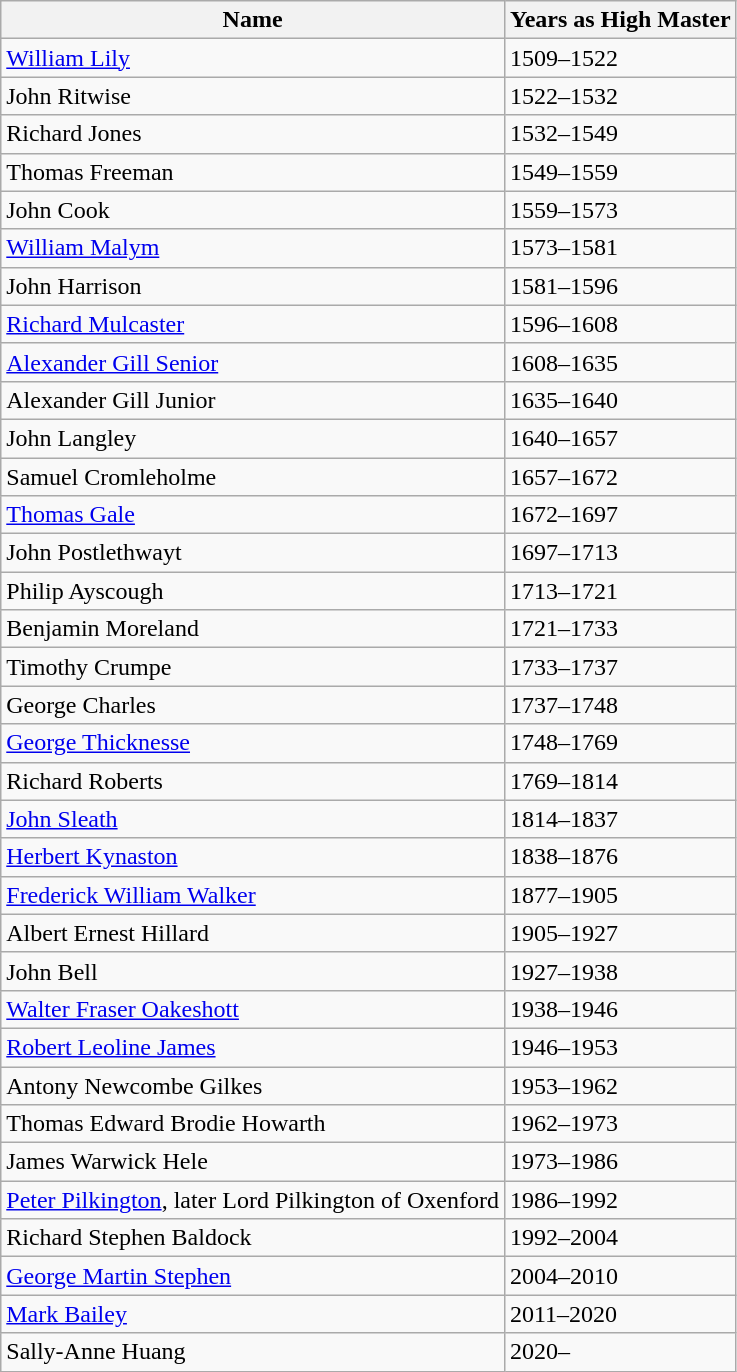<table class="wikitable">
<tr>
<th>Name</th>
<th>Years as High Master</th>
</tr>
<tr>
<td><a href='#'>William Lily</a></td>
<td>1509–1522</td>
</tr>
<tr>
<td>John Ritwise</td>
<td>1522–1532</td>
</tr>
<tr>
<td>Richard Jones</td>
<td>1532–1549</td>
</tr>
<tr>
<td>Thomas Freeman</td>
<td>1549–1559</td>
</tr>
<tr>
<td>John Cook</td>
<td>1559–1573</td>
</tr>
<tr>
<td><a href='#'>William Malym</a></td>
<td>1573–1581</td>
</tr>
<tr>
<td>John Harrison</td>
<td>1581–1596</td>
</tr>
<tr>
<td><a href='#'>Richard Mulcaster</a></td>
<td>1596–1608</td>
</tr>
<tr>
<td><a href='#'>Alexander Gill Senior</a></td>
<td>1608–1635</td>
</tr>
<tr>
<td>Alexander Gill Junior</td>
<td>1635–1640</td>
</tr>
<tr>
<td>John Langley</td>
<td>1640–1657</td>
</tr>
<tr>
<td>Samuel Cromleholme </td>
<td>1657–1672</td>
</tr>
<tr>
<td><a href='#'>Thomas Gale</a></td>
<td>1672–1697</td>
</tr>
<tr>
<td>John Postlethwayt</td>
<td>1697–1713</td>
</tr>
<tr>
<td>Philip Ayscough </td>
<td>1713–1721</td>
</tr>
<tr>
<td>Benjamin Moreland</td>
<td>1721–1733</td>
</tr>
<tr>
<td>Timothy Crumpe</td>
<td>1733–1737</td>
</tr>
<tr>
<td>George Charles</td>
<td>1737–1748</td>
</tr>
<tr>
<td><a href='#'>George Thicknesse</a></td>
<td>1748–1769</td>
</tr>
<tr>
<td>Richard Roberts</td>
<td>1769–1814</td>
</tr>
<tr>
<td><a href='#'>John Sleath</a></td>
<td>1814–1837</td>
</tr>
<tr>
<td><a href='#'>Herbert Kynaston</a></td>
<td>1838–1876</td>
</tr>
<tr>
<td><a href='#'>Frederick William Walker</a></td>
<td>1877–1905</td>
</tr>
<tr>
<td>Albert Ernest Hillard</td>
<td>1905–1927</td>
</tr>
<tr>
<td>John Bell</td>
<td>1927–1938</td>
</tr>
<tr>
<td><a href='#'>Walter Fraser Oakeshott</a></td>
<td>1938–1946</td>
</tr>
<tr>
<td><a href='#'>Robert Leoline James</a></td>
<td>1946–1953</td>
</tr>
<tr>
<td>Antony Newcombe Gilkes</td>
<td>1953–1962</td>
</tr>
<tr>
<td>Thomas Edward Brodie Howarth</td>
<td>1962–1973</td>
</tr>
<tr>
<td>James Warwick Hele</td>
<td>1973–1986</td>
</tr>
<tr>
<td><a href='#'>Peter Pilkington</a>, later Lord Pilkington of Oxenford</td>
<td>1986–1992</td>
</tr>
<tr>
<td>Richard Stephen Baldock</td>
<td>1992–2004</td>
</tr>
<tr>
<td><a href='#'>George Martin Stephen</a></td>
<td>2004–2010</td>
</tr>
<tr>
<td><a href='#'>Mark Bailey</a></td>
<td>2011–2020</td>
</tr>
<tr>
<td>Sally-Anne Huang</td>
<td>2020–</td>
</tr>
</table>
